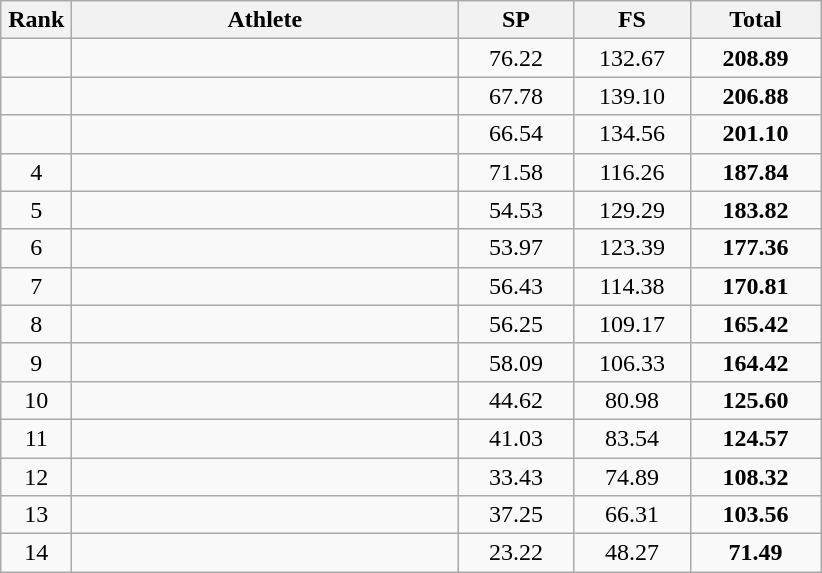<table class=wikitable style="text-align:center">
<tr>
<th width=40>Rank</th>
<th width=250>Athlete</th>
<th width=70>SP</th>
<th width=70>FS</th>
<th width=80>Total</th>
</tr>
<tr>
<td></td>
<td align=left></td>
<td>76.22</td>
<td>132.67</td>
<td><strong>208.89</strong></td>
</tr>
<tr>
<td></td>
<td align=left></td>
<td>67.78</td>
<td>139.10</td>
<td><strong>206.88</strong></td>
</tr>
<tr>
<td></td>
<td align=left></td>
<td>66.54</td>
<td>134.56</td>
<td><strong>201.10</strong></td>
</tr>
<tr>
<td>4</td>
<td align=left></td>
<td>71.58</td>
<td>116.26</td>
<td><strong>187.84</strong></td>
</tr>
<tr>
<td>5</td>
<td align=left></td>
<td>54.53</td>
<td>129.29</td>
<td><strong>183.82</strong></td>
</tr>
<tr>
<td>6</td>
<td align=left></td>
<td>53.97</td>
<td>123.39</td>
<td><strong>177.36</strong></td>
</tr>
<tr>
<td>7</td>
<td align=left></td>
<td>56.43</td>
<td>114.38</td>
<td><strong>170.81</strong></td>
</tr>
<tr>
<td>8</td>
<td align=left></td>
<td>56.25</td>
<td>109.17</td>
<td><strong>165.42</strong></td>
</tr>
<tr>
<td>9</td>
<td align=left></td>
<td>58.09</td>
<td>106.33</td>
<td><strong>164.42</strong></td>
</tr>
<tr>
<td>10</td>
<td align=left></td>
<td>44.62</td>
<td>80.98</td>
<td><strong>125.60</strong></td>
</tr>
<tr>
<td>11</td>
<td align=left></td>
<td>41.03</td>
<td>83.54</td>
<td><strong>124.57</strong></td>
</tr>
<tr>
<td>12</td>
<td align=left></td>
<td>33.43</td>
<td>74.89</td>
<td><strong>108.32</strong></td>
</tr>
<tr>
<td>13</td>
<td align=left></td>
<td>37.25</td>
<td>66.31</td>
<td><strong>103.56</strong></td>
</tr>
<tr>
<td>14</td>
<td align=left></td>
<td>23.22</td>
<td>48.27</td>
<td><strong>71.49</strong></td>
</tr>
</table>
